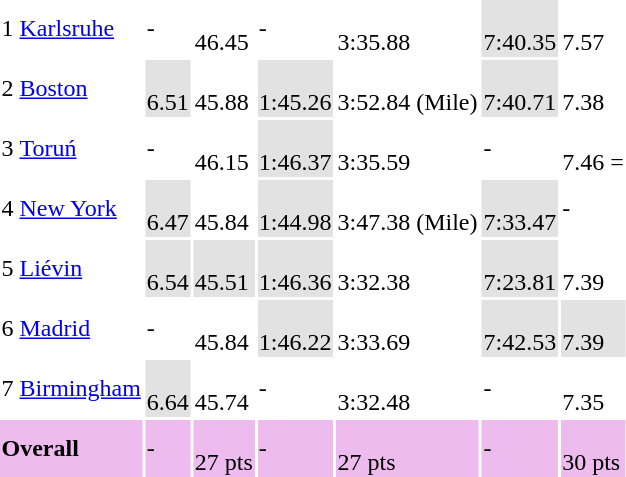<table>
<tr>
<td>1</td>
<td align=left><a href='#'>Karlsruhe</a></td>
<td> -</td>
<td> <br>46.45</td>
<td> -</td>
<td> <br>3:35.88</td>
<td bgcolor=#e2e2e2> <br>7:40.35</td>
<td> <br>7.57</td>
</tr>
<tr>
<td>2</td>
<td align=left><a href='#'>Boston</a></td>
<td bgcolor=#e2e2e2> <br>6.51</td>
<td> <br>45.88</td>
<td bgcolor=#e2e2e2> <br>1:45.26</td>
<td> <br>3:52.84 (Mile)</td>
<td bgcolor=#e2e2e2> <br>7:40.71</td>
<td> <br>7.38</td>
</tr>
<tr>
<td>3</td>
<td align=left><a href='#'>Toruń</a></td>
<td> -</td>
<td> <br>46.15 </td>
<td bgcolor=#e2e2e2> <br>1:46.37</td>
<td> <br>3:35.59 </td>
<td> -</td>
<td> <br>	7.46 =</td>
</tr>
<tr>
<td>4</td>
<td align=left><a href='#'>New York</a></td>
<td bgcolor=#e2e2e2> <br>6.47</td>
<td> <br>45.84 </td>
<td bgcolor=#e2e2e2> <br>1:44.98  </td>
<td> <br>3:47.38 (Mile)   </td>
<td bgcolor=#e2e2e2> <br>7:33.47 </td>
<td> -</td>
</tr>
<tr>
<td>5</td>
<td align=left><a href='#'>Liévin</a></td>
<td bgcolor=#e2e2e2> <br>6.54 </td>
<td bgcolor=#e2e2e2> <br>45.51 </td>
<td bgcolor=#e2e2e2> <br>1:46.36 </td>
<td> <br>3:32.38 </td>
<td bgcolor=#e2e2e2> <br>7:23.81 </td>
<td> <br>7.39</td>
</tr>
<tr>
<td>6</td>
<td align=left><a href='#'>Madrid</a></td>
<td> -</td>
<td> <br>45.84</td>
<td bgcolor=#e2e2e2> <br>1:46.22</td>
<td> <br>3:33.69 </td>
<td bgcolor=#e2e2e2> <br>7:42.53 </td>
<td bgcolor=#e2e2e2> <br>7.39 </td>
</tr>
<tr>
<td>7</td>
<td align=left><a href='#'>Birmingham</a></td>
<td bgcolor=#e2e2e2> <br>6.64</td>
<td> <br>45.74</td>
<td> -</td>
<td> <br>3:32.48 </td>
<td> -</td>
<td> <br>7.35 </td>
</tr>
<tr bgcolor=#eebbee>
<td colspan="2"><strong>Overall</strong></td>
<td> -</td>
<td> <br>27 pts</td>
<td> -</td>
<td> <br>27 pts</td>
<td> -</td>
<td> <br>30 pts</td>
</tr>
</table>
